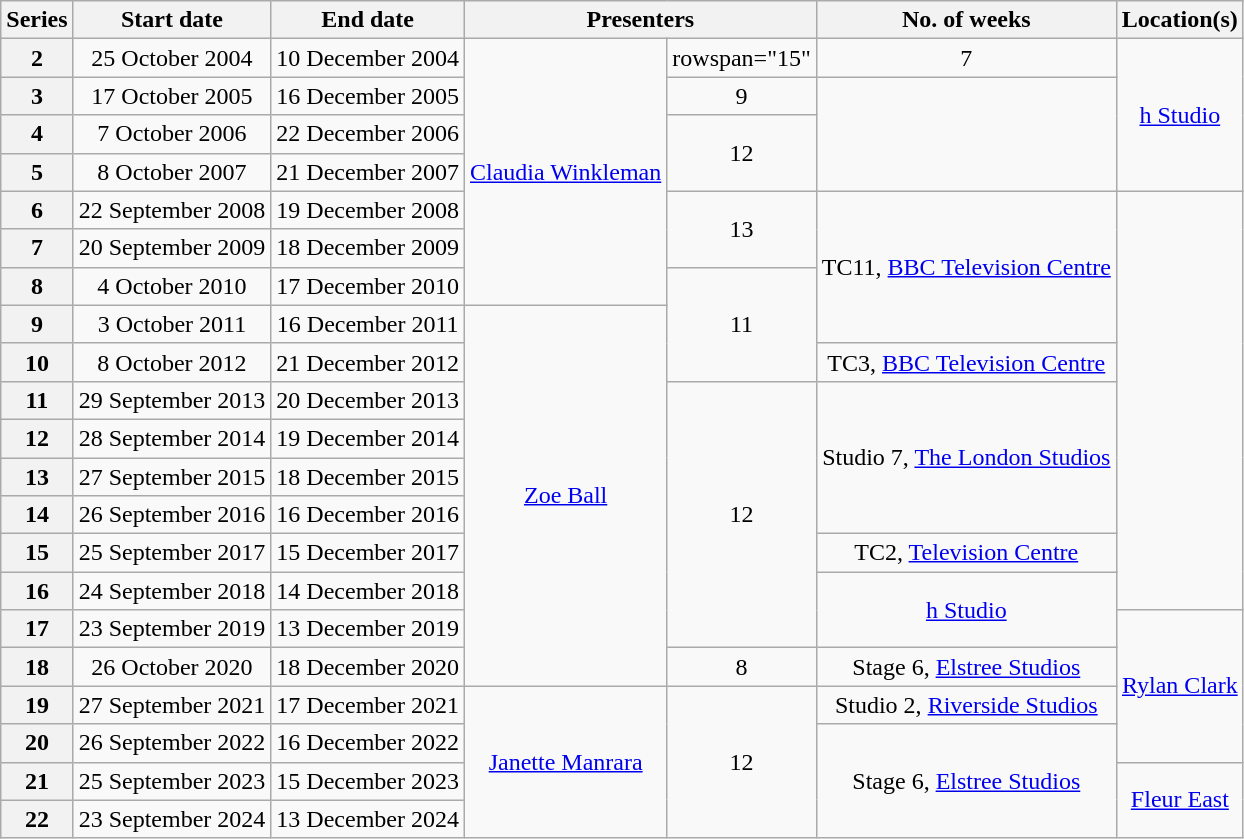<table class="wikitable" style="text-align:center;">
<tr>
<th>Series</th>
<th>Start date</th>
<th>End date</th>
<th colspan="2">Presenters</th>
<th>No. of weeks</th>
<th>Location(s)</th>
</tr>
<tr>
<th>2</th>
<td>25 October 2004</td>
<td>10 December 2004</td>
<td rowspan="7"><a href='#'>Claudia Winkleman</a></td>
<td>rowspan="15" </td>
<td>7</td>
<td rowspan="4"><a href='#'>h Studio</a></td>
</tr>
<tr>
<th>3</th>
<td>17 October 2005</td>
<td>16 December 2005</td>
<td>9</td>
</tr>
<tr>
<th>4</th>
<td>7 October 2006</td>
<td>22 December 2006</td>
<td rowspan="2">12</td>
</tr>
<tr>
<th>5</th>
<td>8 October 2007</td>
<td>21 December 2007</td>
</tr>
<tr>
<th>6</th>
<td>22 September 2008</td>
<td>19 December 2008</td>
<td rowspan="2">13</td>
<td rowspan="4">TC11, <a href='#'>BBC Television Centre</a></td>
</tr>
<tr>
<th>7</th>
<td>20 September 2009</td>
<td>18 December 2009</td>
</tr>
<tr>
<th>8</th>
<td>4 October 2010</td>
<td>17 December 2010</td>
<td rowspan="3">11</td>
</tr>
<tr>
<th>9</th>
<td>3 October 2011</td>
<td>16 December 2011</td>
<td rowspan="10"><a href='#'>Zoe Ball</a></td>
</tr>
<tr>
<th>10</th>
<td>8 October 2012</td>
<td>21 December 2012</td>
<td>TC3, <a href='#'>BBC Television Centre</a></td>
</tr>
<tr>
<th>11</th>
<td>29 September 2013</td>
<td>20 December 2013</td>
<td rowspan="7">12</td>
<td rowspan="4">Studio 7, <a href='#'>The London Studios</a></td>
</tr>
<tr>
<th>12</th>
<td>28 September 2014</td>
<td>19 December 2014</td>
</tr>
<tr>
<th>13</th>
<td>27 September 2015</td>
<td>18 December 2015</td>
</tr>
<tr>
<th>14</th>
<td>26 September 2016</td>
<td>16 December 2016</td>
</tr>
<tr>
<th>15</th>
<td>25 September 2017</td>
<td>15 December 2017</td>
<td>TC2, <a href='#'>Television Centre</a></td>
</tr>
<tr>
<th>16</th>
<td>24 September 2018</td>
<td>14 December 2018</td>
<td rowspan="2"><a href='#'>h Studio</a></td>
</tr>
<tr>
<th>17</th>
<td>23 September 2019</td>
<td>13 December 2019</td>
<td rowspan="4"><a href='#'>Rylan Clark</a></td>
</tr>
<tr>
<th>18</th>
<td>26 October 2020</td>
<td>18 December 2020</td>
<td>8</td>
<td>Stage 6, <a href='#'>Elstree Studios</a></td>
</tr>
<tr>
<th>19</th>
<td>27 September 2021</td>
<td>17 December 2021</td>
<td rowspan="4"><a href='#'>Janette Manrara</a></td>
<td rowspan="4">12</td>
<td>Studio 2, <a href='#'>Riverside Studios</a></td>
</tr>
<tr>
<th>20</th>
<td>26 September 2022</td>
<td>16 December 2022</td>
<td rowspan="3">Stage 6, <a href='#'>Elstree Studios</a></td>
</tr>
<tr>
<th>21</th>
<td>25 September 2023</td>
<td>15 December 2023</td>
<td rowspan="2"><a href='#'>Fleur East</a></td>
</tr>
<tr>
<th>22</th>
<td>23 September 2024</td>
<td>13 December 2024</td>
</tr>
</table>
